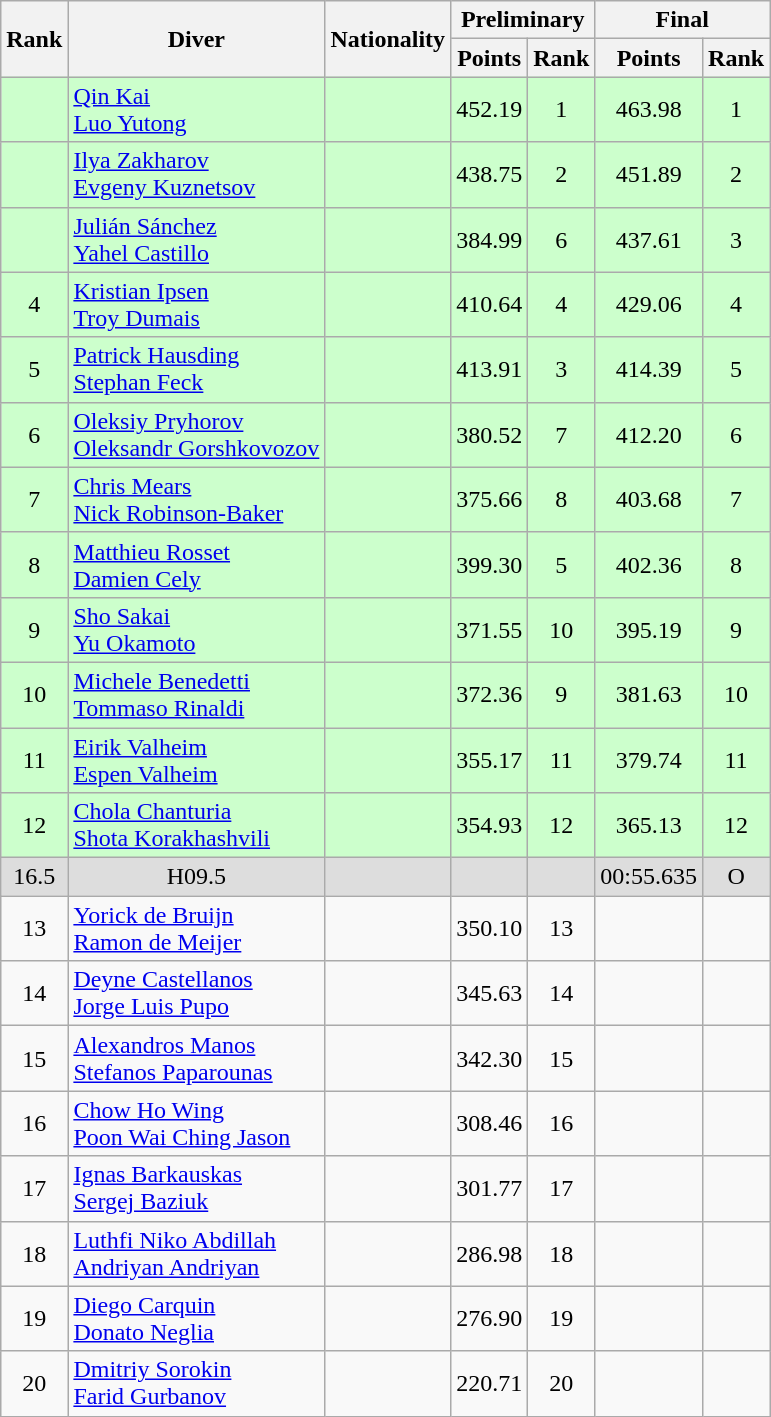<table class="wikitable" style="text-align:center">
<tr>
<th rowspan="2">Rank</th>
<th rowspan="2">Diver</th>
<th rowspan="2">Nationality</th>
<th colspan="2">Preliminary</th>
<th colspan="2">Final</th>
</tr>
<tr>
<th>Points</th>
<th>Rank</th>
<th>Points</th>
<th>Rank</th>
</tr>
<tr bgcolor=ccffcc>
<td></td>
<td align=left><a href='#'>Qin Kai</a><br><a href='#'>Luo Yutong</a></td>
<td align=left></td>
<td>452.19</td>
<td>1</td>
<td>463.98</td>
<td>1</td>
</tr>
<tr bgcolor=ccffcc>
<td></td>
<td align=left><a href='#'>Ilya Zakharov</a><br><a href='#'>Evgeny Kuznetsov</a></td>
<td align=left></td>
<td>438.75</td>
<td>2</td>
<td>451.89</td>
<td>2</td>
</tr>
<tr bgcolor=ccffcc>
<td></td>
<td align=left><a href='#'>Julián Sánchez</a><br><a href='#'>Yahel Castillo</a></td>
<td align=left></td>
<td>384.99</td>
<td>6</td>
<td>437.61</td>
<td>3</td>
</tr>
<tr bgcolor=ccffcc>
<td>4</td>
<td align=left><a href='#'>Kristian Ipsen</a><br><a href='#'>Troy Dumais</a></td>
<td align=left></td>
<td>410.64</td>
<td>4</td>
<td>429.06</td>
<td>4</td>
</tr>
<tr bgcolor=ccffcc>
<td>5</td>
<td align=left><a href='#'>Patrick Hausding</a><br><a href='#'>Stephan Feck</a></td>
<td align=left></td>
<td>413.91</td>
<td>3</td>
<td>414.39</td>
<td>5</td>
</tr>
<tr bgcolor=ccffcc>
<td>6</td>
<td align=left><a href='#'>Oleksiy Pryhorov</a><br><a href='#'>Oleksandr Gorshkovozov</a></td>
<td align=left></td>
<td>380.52</td>
<td>7</td>
<td>412.20</td>
<td>6</td>
</tr>
<tr bgcolor=ccffcc>
<td>7</td>
<td align=left><a href='#'>Chris Mears</a><br><a href='#'>Nick Robinson-Baker</a></td>
<td align=left></td>
<td>375.66</td>
<td>8</td>
<td>403.68</td>
<td>7</td>
</tr>
<tr bgcolor=ccffcc>
<td>8</td>
<td align=left><a href='#'>Matthieu Rosset</a><br><a href='#'>Damien Cely</a></td>
<td align=left></td>
<td>399.30</td>
<td>5</td>
<td>402.36</td>
<td>8</td>
</tr>
<tr bgcolor=ccffcc>
<td>9</td>
<td align=left><a href='#'>Sho Sakai</a><br><a href='#'>Yu Okamoto</a></td>
<td align=left></td>
<td>371.55</td>
<td>10</td>
<td>395.19</td>
<td>9</td>
</tr>
<tr bgcolor=ccffcc>
<td>10</td>
<td align=left><a href='#'>Michele Benedetti</a><br><a href='#'>Tommaso Rinaldi</a></td>
<td align=left></td>
<td>372.36</td>
<td>9</td>
<td>381.63</td>
<td>10</td>
</tr>
<tr bgcolor=ccffcc>
<td>11</td>
<td align=left><a href='#'>Eirik Valheim</a><br><a href='#'>Espen Valheim</a></td>
<td align=left></td>
<td>355.17</td>
<td>11</td>
<td>379.74</td>
<td>11</td>
</tr>
<tr bgcolor=ccffcc>
<td>12</td>
<td align=left><a href='#'>Chola Chanturia</a><br><a href='#'>Shota Korakhashvili</a></td>
<td align=left></td>
<td>354.93</td>
<td>12</td>
<td>365.13</td>
<td>12</td>
</tr>
<tr bgcolor=#DDDDDD>
<td><span>16.5</span></td>
<td><span>H09.5</span></td>
<td></td>
<td></td>
<td></td>
<td><span>00:55.635</span></td>
<td><span>O</span></td>
</tr>
<tr>
<td>13</td>
<td align=left><a href='#'>Yorick de Bruijn</a><br><a href='#'>Ramon de Meijer</a></td>
<td align=left></td>
<td>350.10</td>
<td>13</td>
<td></td>
<td></td>
</tr>
<tr>
<td>14</td>
<td align=left><a href='#'>Deyne Castellanos</a><br><a href='#'>Jorge Luis Pupo</a></td>
<td align=left></td>
<td>345.63</td>
<td>14</td>
<td></td>
<td></td>
</tr>
<tr>
<td>15</td>
<td align=left><a href='#'>Alexandros Manos</a><br><a href='#'>Stefanos Paparounas</a></td>
<td align=left></td>
<td>342.30</td>
<td>15</td>
<td></td>
<td></td>
</tr>
<tr>
<td>16</td>
<td align=left><a href='#'>Chow Ho Wing</a><br><a href='#'>Poon Wai Ching Jason</a></td>
<td align=left></td>
<td>308.46</td>
<td>16</td>
<td></td>
<td></td>
</tr>
<tr>
<td>17</td>
<td align=left><a href='#'>Ignas Barkauskas</a><br><a href='#'>Sergej Baziuk</a></td>
<td align=left></td>
<td>301.77</td>
<td>17</td>
<td></td>
<td></td>
</tr>
<tr>
<td>18</td>
<td align=left><a href='#'>Luthfi Niko Abdillah</a><br><a href='#'>Andriyan Andriyan</a></td>
<td align=left></td>
<td>286.98</td>
<td>18</td>
<td></td>
<td></td>
</tr>
<tr>
<td>19</td>
<td align=left><a href='#'>Diego Carquin</a><br><a href='#'>Donato Neglia</a></td>
<td align=left></td>
<td>276.90</td>
<td>19</td>
<td></td>
<td></td>
</tr>
<tr>
<td>20</td>
<td align=left><a href='#'>Dmitriy Sorokin</a><br><a href='#'>Farid Gurbanov</a></td>
<td align=left></td>
<td>220.71</td>
<td>20</td>
<td></td>
<td></td>
</tr>
</table>
